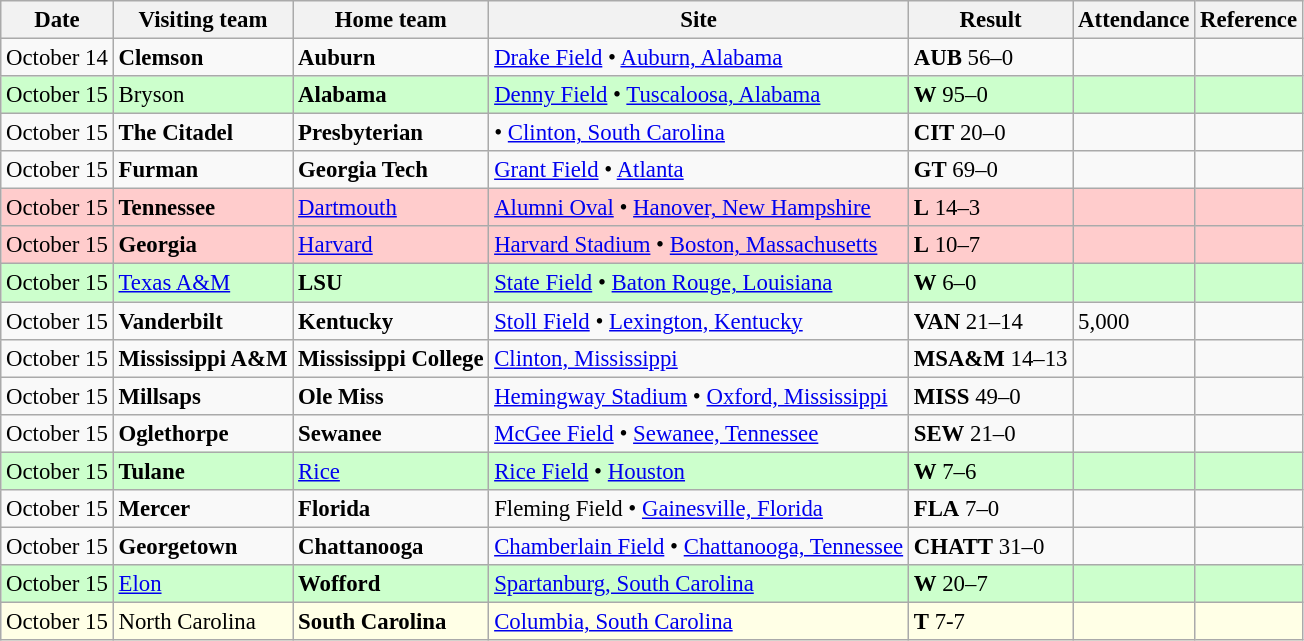<table class="wikitable" style="font-size:95%;">
<tr>
<th>Date</th>
<th>Visiting team</th>
<th>Home team</th>
<th>Site</th>
<th>Result</th>
<th>Attendance</th>
<th class="unsortable">Reference</th>
</tr>
<tr bgcolor=>
<td>October 14</td>
<td><strong>Clemson</strong></td>
<td><strong>Auburn</strong></td>
<td><a href='#'>Drake Field</a> • <a href='#'>Auburn, Alabama</a></td>
<td><strong>AUB</strong> 56–0</td>
<td></td>
<td></td>
</tr>
<tr bgcolor=ccffcc>
<td>October 15</td>
<td>Bryson</td>
<td><strong>Alabama</strong></td>
<td><a href='#'>Denny Field</a> • <a href='#'>Tuscaloosa, Alabama</a></td>
<td><strong>W</strong> 95–0</td>
<td></td>
<td></td>
</tr>
<tr bgcolor=>
<td>October 15</td>
<td><strong>The Citadel</strong></td>
<td><strong>Presbyterian</strong></td>
<td>• <a href='#'>Clinton, South Carolina</a></td>
<td><strong>CIT</strong> 20–0</td>
<td></td>
<td></td>
</tr>
<tr bgcolor=>
<td>October 15</td>
<td><strong>Furman</strong></td>
<td><strong>Georgia Tech</strong></td>
<td><a href='#'>Grant Field</a> • <a href='#'>Atlanta</a></td>
<td><strong>GT</strong> 69–0</td>
<td></td>
<td></td>
</tr>
<tr bgcolor=ffcccc>
<td>October 15</td>
<td><strong>Tennessee</strong></td>
<td><a href='#'>Dartmouth</a></td>
<td><a href='#'>Alumni Oval</a> • <a href='#'>Hanover, New Hampshire</a></td>
<td><strong>L</strong> 14–3</td>
<td></td>
<td></td>
</tr>
<tr bgcolor=ffcccc>
<td>October 15</td>
<td><strong>Georgia</strong></td>
<td><a href='#'>Harvard</a></td>
<td><a href='#'>Harvard Stadium</a> • <a href='#'>Boston, Massachusetts</a></td>
<td><strong>L</strong> 10–7</td>
<td></td>
<td></td>
</tr>
<tr bgcolor=ccffcc>
<td>October 15</td>
<td><a href='#'>Texas A&M</a></td>
<td><strong>LSU</strong></td>
<td><a href='#'>State Field</a> • <a href='#'>Baton Rouge, Louisiana</a></td>
<td><strong>W</strong> 6–0</td>
<td></td>
<td></td>
</tr>
<tr bgcolor=>
<td>October 15</td>
<td><strong>Vanderbilt</strong></td>
<td><strong>Kentucky</strong></td>
<td><a href='#'>Stoll Field</a> • <a href='#'>Lexington, Kentucky</a></td>
<td><strong>VAN</strong> 21–14</td>
<td>5,000</td>
<td></td>
</tr>
<tr bgcolor=>
<td>October 15</td>
<td><strong>Mississippi A&M</strong></td>
<td><strong>Mississippi College</strong></td>
<td><a href='#'>Clinton, Mississippi</a></td>
<td><strong>MSA&M</strong> 14–13</td>
<td></td>
<td></td>
</tr>
<tr bgcolor=>
<td>October 15</td>
<td><strong>Millsaps</strong></td>
<td><strong>Ole Miss</strong></td>
<td><a href='#'>Hemingway Stadium</a> • <a href='#'>Oxford, Mississippi</a></td>
<td><strong>MISS</strong> 49–0</td>
<td></td>
<td></td>
</tr>
<tr bgcolor=>
<td>October 15</td>
<td><strong>Oglethorpe</strong></td>
<td><strong>Sewanee</strong></td>
<td><a href='#'>McGee Field</a> • <a href='#'>Sewanee, Tennessee</a></td>
<td><strong>SEW</strong> 21–0</td>
<td></td>
<td></td>
</tr>
<tr bgcolor=ccffcc>
<td>October 15</td>
<td><strong>Tulane</strong></td>
<td><a href='#'>Rice</a></td>
<td><a href='#'>Rice Field</a> • <a href='#'>Houston</a></td>
<td><strong>W</strong> 7–6</td>
<td></td>
<td></td>
</tr>
<tr bgcolor=>
<td>October 15</td>
<td><strong>Mercer</strong></td>
<td><strong>Florida</strong></td>
<td>Fleming Field • <a href='#'>Gainesville, Florida</a></td>
<td><strong>FLA</strong> 7–0</td>
<td></td>
<td></td>
</tr>
<tr bgcolor=>
<td>October 15</td>
<td><strong>Georgetown</strong></td>
<td><strong>Chattanooga</strong></td>
<td><a href='#'>Chamberlain Field</a> • <a href='#'>Chattanooga, Tennessee</a></td>
<td><strong>CHATT</strong> 31–0</td>
<td></td>
<td></td>
</tr>
<tr bgcolor=ccffcc>
<td>October 15</td>
<td><a href='#'>Elon</a></td>
<td><strong>Wofford</strong></td>
<td><a href='#'>Spartanburg, South Carolina</a></td>
<td><strong>W</strong> 20–7</td>
<td></td>
<td></td>
</tr>
<tr bgcolor=ffffe6>
<td>October 15</td>
<td>North Carolina</td>
<td><strong>South Carolina</strong></td>
<td><a href='#'>Columbia, South Carolina</a></td>
<td><strong>T</strong> 7-7</td>
<td></td>
<td></td>
</tr>
</table>
